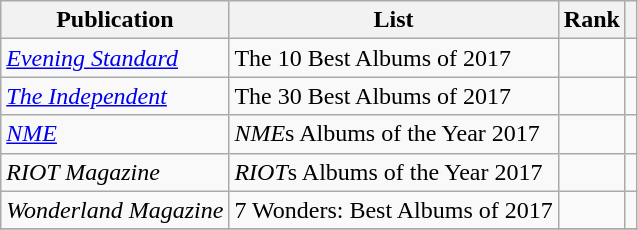<table class="sortable wikitable">
<tr>
<th>Publication</th>
<th>List</th>
<th>Rank</th>
<th class="unsortable"></th>
</tr>
<tr>
<td><em><a href='#'>Evening Standard</a></em></td>
<td>The 10 Best Albums of 2017</td>
<td></td>
<td></td>
</tr>
<tr>
<td><em><a href='#'>The Independent</a></em></td>
<td>The 30 Best Albums of 2017</td>
<td></td>
<td></td>
</tr>
<tr>
<td><em><a href='#'>NME</a></em></td>
<td><em>NME</em>s Albums of the Year 2017</td>
<td></td>
<td></td>
</tr>
<tr>
<td><em>RIOT Magazine</em></td>
<td><em>RIOT</em>s Albums of the Year 2017</td>
<td></td>
<td></td>
</tr>
<tr>
<td><em>Wonderland Magazine</em></td>
<td>7 Wonders: Best Albums of 2017</td>
<td></td>
<td></td>
</tr>
<tr>
</tr>
</table>
